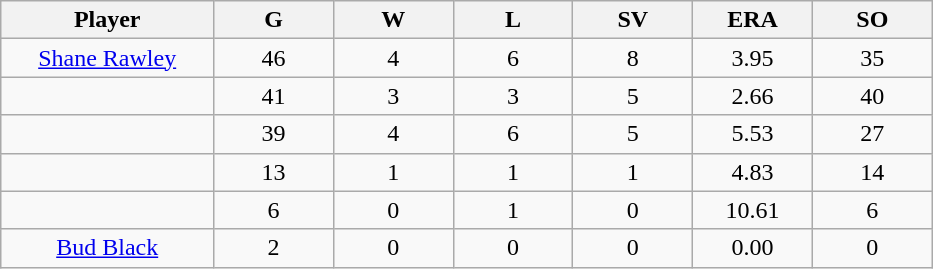<table class="wikitable sortable">
<tr>
<th bgcolor="#DDDDFF" width="16%">Player</th>
<th bgcolor="#DDDDFF" width="9%">G</th>
<th bgcolor="#DDDDFF" width="9%">W</th>
<th bgcolor="#DDDDFF" width="9%">L</th>
<th bgcolor="#DDDDFF" width="9%">SV</th>
<th bgcolor="#DDDDFF" width="9%">ERA</th>
<th bgcolor="#DDDDFF" width="9%">SO</th>
</tr>
<tr align="center">
<td><a href='#'>Shane Rawley</a></td>
<td>46</td>
<td>4</td>
<td>6</td>
<td>8</td>
<td>3.95</td>
<td>35</td>
</tr>
<tr align=center>
<td></td>
<td>41</td>
<td>3</td>
<td>3</td>
<td>5</td>
<td>2.66</td>
<td>40</td>
</tr>
<tr align="center">
<td></td>
<td>39</td>
<td>4</td>
<td>6</td>
<td>5</td>
<td>5.53</td>
<td>27</td>
</tr>
<tr align="center">
<td></td>
<td>13</td>
<td>1</td>
<td>1</td>
<td>1</td>
<td>4.83</td>
<td>14</td>
</tr>
<tr align="center">
<td></td>
<td>6</td>
<td>0</td>
<td>1</td>
<td>0</td>
<td>10.61</td>
<td>6</td>
</tr>
<tr align="center">
<td><a href='#'>Bud Black</a></td>
<td>2</td>
<td>0</td>
<td>0</td>
<td>0</td>
<td>0.00</td>
<td>0</td>
</tr>
</table>
